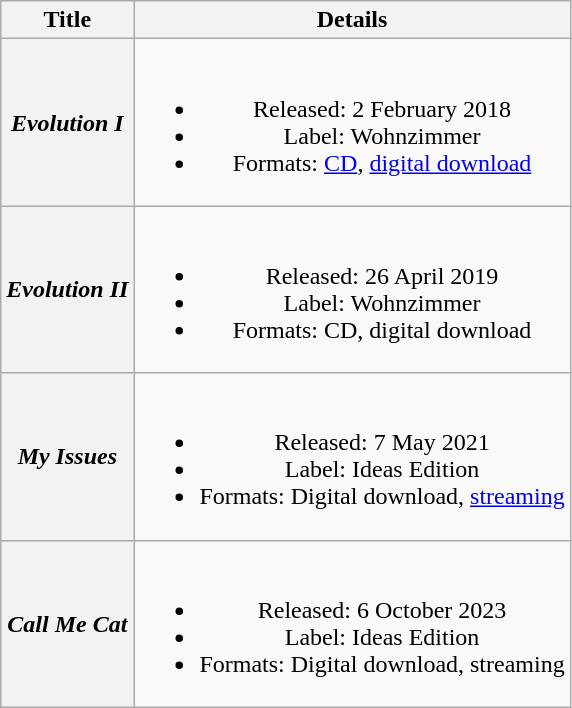<table class="wikitable plainrowheaders" style="text-align:center;">
<tr>
<th scope="col">Title</th>
<th scope="col">Details</th>
</tr>
<tr>
<th scope="row"><em>Evolution I</em></th>
<td><br><ul><li>Released: 2 February 2018</li><li>Label: Wohnzimmer</li><li>Formats: <a href='#'>CD</a>, <a href='#'>digital download</a></li></ul></td>
</tr>
<tr>
<th scope="row"><em>Evolution II</em></th>
<td><br><ul><li>Released: 26 April 2019</li><li>Label: Wohnzimmer</li><li>Formats: CD, digital download</li></ul></td>
</tr>
<tr>
<th scope="row"><em>My Issues</em></th>
<td><br><ul><li>Released: 7 May 2021</li><li>Label: Ideas Edition</li><li>Formats: Digital download, <a href='#'>streaming</a></li></ul></td>
</tr>
<tr>
<th scope="row"><em>Call Me Cat</em></th>
<td><br><ul><li>Released: 6 October 2023</li><li>Label: Ideas Edition</li><li>Formats: Digital download, streaming</li></ul></td>
</tr>
</table>
